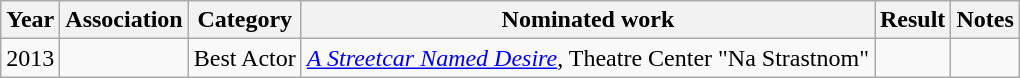<table class="wikitable sortable">
<tr>
<th>Year</th>
<th>Association</th>
<th>Category</th>
<th>Nominated work</th>
<th>Result</th>
<th>Notes</th>
</tr>
<tr>
<td>2013</td>
<td></td>
<td>Best Actor</td>
<td><em><a href='#'>A Streetcar Named Desire</a></em>, Theatre Center "Na Strastnom"</td>
<td></td>
<td></td>
</tr>
</table>
